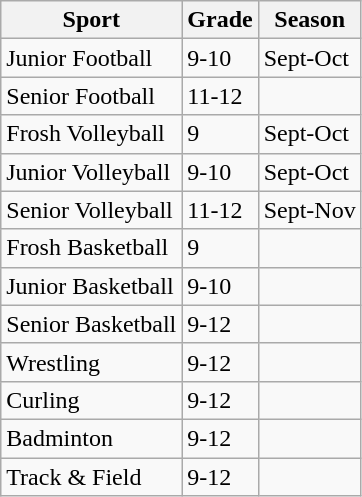<table class="wikitable">
<tr>
<th>Sport</th>
<th>Grade</th>
<th>Season</th>
</tr>
<tr>
<td>Junior Football</td>
<td>9-10</td>
<td>Sept-Oct</td>
</tr>
<tr>
<td>Senior Football</td>
<td>11-12</td>
<td></td>
</tr>
<tr>
<td>Frosh Volleyball</td>
<td>9</td>
<td>Sept-Oct</td>
</tr>
<tr>
<td>Junior Volleyball</td>
<td>9-10</td>
<td>Sept-Oct</td>
</tr>
<tr>
<td>Senior Volleyball</td>
<td>11-12</td>
<td>Sept-Nov</td>
</tr>
<tr>
<td>Frosh Basketball</td>
<td>9</td>
<td></td>
</tr>
<tr>
<td>Junior Basketball</td>
<td>9-10</td>
<td></td>
</tr>
<tr>
<td>Senior Basketball</td>
<td>9-12</td>
<td></td>
</tr>
<tr>
<td>Wrestling</td>
<td>9-12</td>
<td></td>
</tr>
<tr>
<td>Curling</td>
<td>9-12</td>
<td></td>
</tr>
<tr>
<td>Badminton</td>
<td>9-12</td>
<td></td>
</tr>
<tr>
<td>Track & Field</td>
<td>9-12</td>
<td></td>
</tr>
</table>
